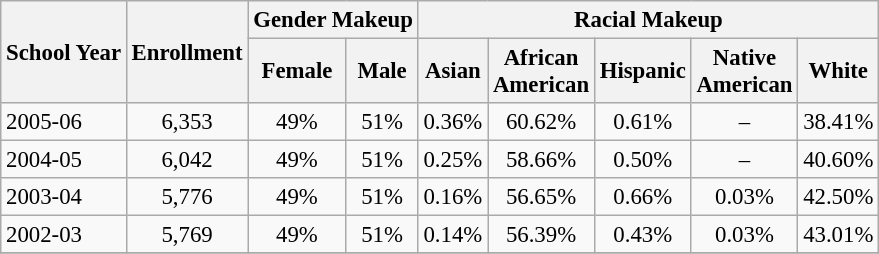<table class="wikitable" style="font-size: 95%;">
<tr>
<th rowspan="2">School Year</th>
<th rowspan="2">Enrollment</th>
<th colspan="2">Gender Makeup</th>
<th colspan="5">Racial Makeup</th>
</tr>
<tr>
<th>Female</th>
<th>Male</th>
<th>Asian</th>
<th>African <br>American</th>
<th>Hispanic</th>
<th>Native <br>American</th>
<th>White</th>
</tr>
<tr>
<td align="left">2005-06</td>
<td align="center">6,353</td>
<td align="center">49%</td>
<td align="center">51%</td>
<td align="center">0.36%</td>
<td align="center">60.62%</td>
<td align="center">0.61%</td>
<td align="center">–</td>
<td align="center">38.41%</td>
</tr>
<tr>
<td align="left">2004-05</td>
<td align="center">6,042</td>
<td align="center">49%</td>
<td align="center">51%</td>
<td align="center">0.25%</td>
<td align="center">58.66%</td>
<td align="center">0.50%</td>
<td align="center">–</td>
<td align="center">40.60%</td>
</tr>
<tr>
<td align="left">2003-04</td>
<td align="center">5,776</td>
<td align="center">49%</td>
<td align="center">51%</td>
<td align="center">0.16%</td>
<td align="center">56.65%</td>
<td align="center">0.66%</td>
<td align="center">0.03%</td>
<td align="center">42.50%</td>
</tr>
<tr>
<td align="left">2002-03</td>
<td align="center">5,769</td>
<td align="center">49%</td>
<td align="center">51%</td>
<td align="center">0.14%</td>
<td align="center">56.39%</td>
<td align="center">0.43%</td>
<td align="center">0.03%</td>
<td align="center">43.01%</td>
</tr>
<tr>
</tr>
</table>
